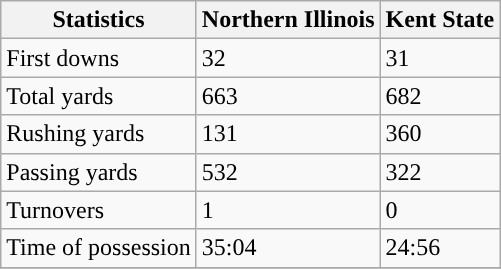<table class="wikitable">
<tr>
<th>Statistics</th>
<th>Northern Illinois</th>
<th>Kent State</th>
</tr>
<tr>
<td>First downs</td>
<td>32</td>
<td>31</td>
</tr>
<tr>
<td>Total yards</td>
<td>663</td>
<td>682</td>
</tr>
<tr>
<td>Rushing yards</td>
<td>131</td>
<td>360</td>
</tr>
<tr>
<td>Passing yards</td>
<td>532</td>
<td>322</td>
</tr>
<tr>
<td>Turnovers</td>
<td>1</td>
<td>0</td>
</tr>
<tr>
<td>Time of possession</td>
<td>35:04</td>
<td>24:56</td>
</tr>
<tr>
</tr>
</table>
